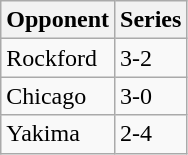<table class="wikitable">
<tr>
<th>Opponent</th>
<th>Series</th>
</tr>
<tr>
<td>Rockford</td>
<td>3-2</td>
</tr>
<tr>
<td>Chicago</td>
<td>3-0</td>
</tr>
<tr>
<td>Yakima</td>
<td>2-4</td>
</tr>
</table>
